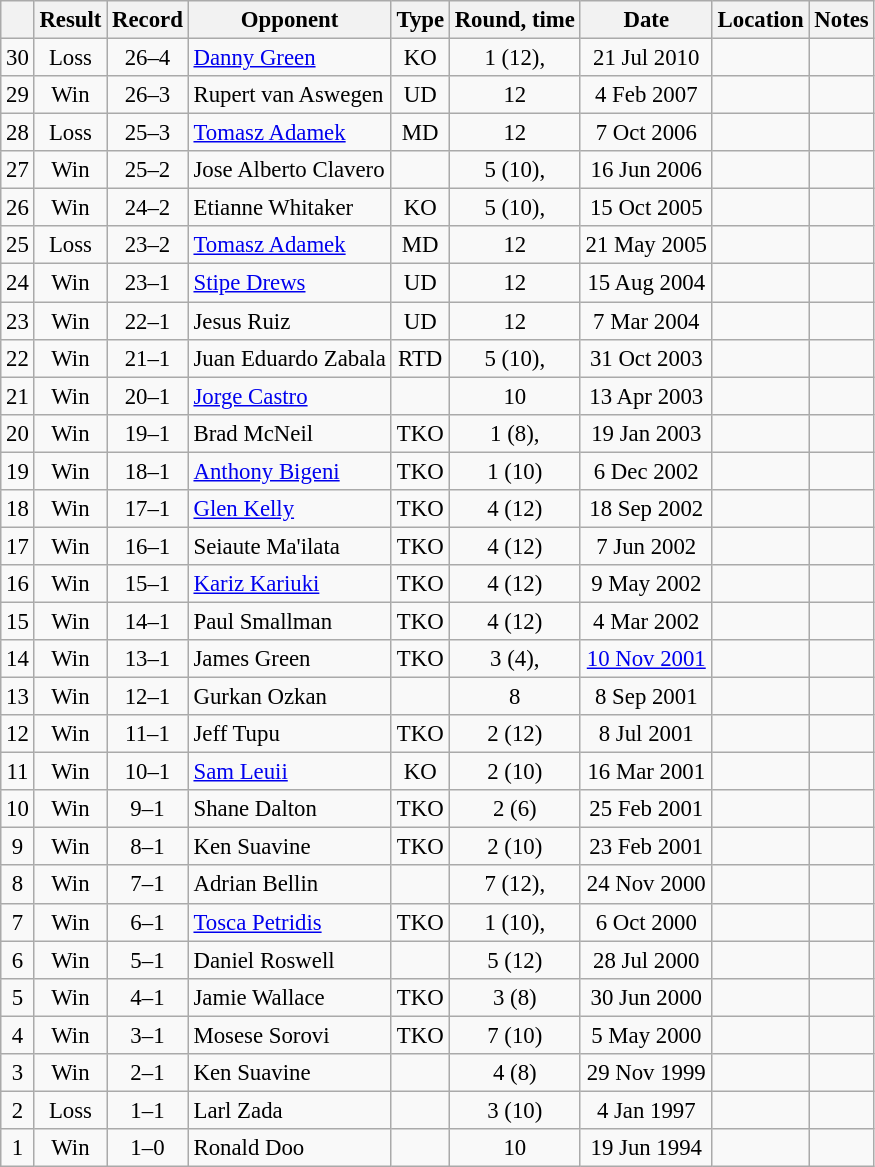<table class="wikitable" style="text-align:center; font-size:95%">
<tr>
<th></th>
<th>Result</th>
<th>Record</th>
<th>Opponent</th>
<th>Type</th>
<th>Round, time</th>
<th>Date</th>
<th>Location</th>
<th>Notes</th>
</tr>
<tr>
<td>30</td>
<td>Loss</td>
<td>26–4</td>
<td style="text-align:left;"> <a href='#'>Danny Green</a></td>
<td>KO</td>
<td>1 (12), </td>
<td>21 Jul 2010</td>
<td style="text-align:left;"> </td>
<td style="text-align:left;"></td>
</tr>
<tr>
<td>29</td>
<td>Win</td>
<td>26–3</td>
<td style="text-align:left;"> Rupert van Aswegen</td>
<td>UD</td>
<td>12</td>
<td>4 Feb 2007</td>
<td style="text-align:left;"> </td>
<td style="text-align:left;"></td>
</tr>
<tr>
<td>28</td>
<td>Loss</td>
<td>25–3</td>
<td style="text-align:left;"> <a href='#'>Tomasz Adamek</a></td>
<td>MD</td>
<td>12</td>
<td>7 Oct 2006</td>
<td style="text-align:left;"> </td>
<td style="text-align:left;"></td>
</tr>
<tr>
<td>27</td>
<td>Win</td>
<td>25–2</td>
<td style="text-align:left;"> Jose Alberto Clavero</td>
<td></td>
<td>5 (10), </td>
<td>16 Jun 2006</td>
<td style="text-align:left;"> </td>
<td style="text-align:left;"></td>
</tr>
<tr>
<td>26</td>
<td>Win</td>
<td>24–2</td>
<td style="text-align:left;"> Etianne Whitaker</td>
<td>KO</td>
<td>5 (10), </td>
<td>15 Oct 2005</td>
<td style="text-align:left;"> </td>
<td style="text-align:left;"></td>
</tr>
<tr>
<td>25</td>
<td>Loss</td>
<td>23–2</td>
<td style="text-align:left;"> <a href='#'>Tomasz Adamek</a></td>
<td>MD</td>
<td>12</td>
<td>21 May 2005</td>
<td style="text-align:left;"> </td>
<td style="text-align:left;"></td>
</tr>
<tr>
<td>24</td>
<td>Win</td>
<td>23–1</td>
<td style="text-align:left;"> <a href='#'>Stipe Drews</a></td>
<td>UD</td>
<td>12</td>
<td>15 Aug 2004</td>
<td style="text-align:left;"></td>
<td style="text-align:left;"></td>
</tr>
<tr>
<td>23</td>
<td>Win</td>
<td>22–1</td>
<td style="text-align:left;"> Jesus Ruiz</td>
<td>UD</td>
<td>12</td>
<td>7 Mar 2004</td>
<td style="text-align:left;"></td>
<td style="text-align:left;"></td>
</tr>
<tr>
<td>22</td>
<td>Win</td>
<td>21–1</td>
<td style="text-align:left;"> Juan Eduardo Zabala</td>
<td>RTD</td>
<td>5 (10), </td>
<td>31 Oct 2003</td>
<td style="text-align:left;"></td>
<td style="text-align:left;"></td>
</tr>
<tr>
<td>21</td>
<td>Win</td>
<td>20–1</td>
<td align=left> <a href='#'>Jorge Castro</a></td>
<td></td>
<td>10</td>
<td>13 Apr 2003</td>
<td align=left></td>
<td align=left></td>
</tr>
<tr>
<td>20</td>
<td>Win</td>
<td>19–1</td>
<td align=left> Brad McNeil</td>
<td>TKO</td>
<td>1 (8), </td>
<td>19 Jan 2003</td>
<td align=left></td>
<td align=left></td>
</tr>
<tr>
<td>19</td>
<td>Win</td>
<td>18–1</td>
<td align=left> <a href='#'>Anthony Bigeni</a></td>
<td>TKO</td>
<td>1 (10)</td>
<td>6 Dec 2002</td>
<td align=left></td>
<td align=left></td>
</tr>
<tr>
<td>18</td>
<td>Win</td>
<td>17–1</td>
<td align=left> <a href='#'>Glen Kelly</a></td>
<td>TKO</td>
<td>4 (12)</td>
<td>18 Sep 2002</td>
<td align=left></td>
<td align=left></td>
</tr>
<tr>
<td>17</td>
<td>Win</td>
<td>16–1</td>
<td align=left> Seiaute Ma'ilata</td>
<td>TKO</td>
<td>4 (12)</td>
<td>7 Jun 2002</td>
<td align=left></td>
<td align=left></td>
</tr>
<tr>
<td>16</td>
<td>Win</td>
<td>15–1</td>
<td align=left> <a href='#'>Kariz Kariuki</a></td>
<td>TKO</td>
<td>4 (12)</td>
<td>9 May 2002</td>
<td align=left></td>
<td align=left></td>
</tr>
<tr>
<td>15</td>
<td>Win</td>
<td>14–1</td>
<td align=left> Paul Smallman</td>
<td>TKO</td>
<td>4 (12)</td>
<td>4 Mar 2002</td>
<td align=left></td>
<td align=left></td>
</tr>
<tr>
<td>14</td>
<td>Win</td>
<td>13–1</td>
<td style="text-align:left;"> James Green</td>
<td>TKO</td>
<td>3 (4), </td>
<td><a href='#'>10 Nov 2001</a></td>
<td style="text-align:left;"> </td>
<td></td>
</tr>
<tr>
<td>13</td>
<td>Win</td>
<td>12–1</td>
<td align=left> Gurkan Ozkan</td>
<td></td>
<td>8</td>
<td>8 Sep 2001</td>
<td align=left></td>
<td align=left></td>
</tr>
<tr>
<td>12</td>
<td>Win</td>
<td>11–1</td>
<td align=left> Jeff Tupu</td>
<td>TKO</td>
<td>2 (12)</td>
<td>8 Jul 2001</td>
<td align=left></td>
<td align=left></td>
</tr>
<tr>
<td>11</td>
<td>Win</td>
<td>10–1</td>
<td align=left> <a href='#'>Sam Leuii</a></td>
<td>KO</td>
<td>2 (10)</td>
<td>16 Mar 2001</td>
<td align=left></td>
<td align=left></td>
</tr>
<tr>
<td>10</td>
<td>Win</td>
<td>9–1</td>
<td align=left> Shane Dalton</td>
<td>TKO</td>
<td>2 (6)</td>
<td>25 Feb 2001</td>
<td align=left></td>
<td align=left></td>
</tr>
<tr>
<td>9</td>
<td>Win</td>
<td>8–1</td>
<td align=left> Ken Suavine</td>
<td>TKO</td>
<td>2 (10)</td>
<td>23 Feb 2001</td>
<td align=left></td>
<td align=left></td>
</tr>
<tr>
<td>8</td>
<td>Win</td>
<td>7–1</td>
<td align=left> Adrian Bellin</td>
<td></td>
<td>7 (12), </td>
<td>24 Nov 2000</td>
<td align=left></td>
<td align=left></td>
</tr>
<tr>
<td>7</td>
<td>Win</td>
<td>6–1</td>
<td align=left> <a href='#'>Tosca Petridis</a></td>
<td>TKO</td>
<td>1 (10), </td>
<td>6 Oct 2000</td>
<td align=left></td>
<td align=left></td>
</tr>
<tr>
<td>6</td>
<td>Win</td>
<td>5–1</td>
<td align=left> Daniel Roswell</td>
<td></td>
<td>5 (12)</td>
<td>28 Jul 2000</td>
<td align=left></td>
<td align=left></td>
</tr>
<tr>
<td>5</td>
<td>Win</td>
<td>4–1</td>
<td align=left> Jamie Wallace</td>
<td>TKO</td>
<td>3 (8)</td>
<td>30 Jun 2000</td>
<td align=left></td>
<td align=left></td>
</tr>
<tr>
<td>4</td>
<td>Win</td>
<td>3–1</td>
<td align=left> Mosese Sorovi</td>
<td>TKO</td>
<td>7 (10)</td>
<td>5 May 2000</td>
<td align=left></td>
<td align=left></td>
</tr>
<tr>
<td>3</td>
<td>Win</td>
<td>2–1</td>
<td align=left> Ken Suavine</td>
<td></td>
<td>4 (8)</td>
<td>29 Nov 1999</td>
<td align=left></td>
<td align=left></td>
</tr>
<tr>
<td>2</td>
<td>Loss</td>
<td>1–1</td>
<td align=left> Larl Zada</td>
<td></td>
<td>3 (10)</td>
<td>4 Jan 1997</td>
<td align=left></td>
<td align=left></td>
</tr>
<tr>
<td>1</td>
<td>Win</td>
<td>1–0</td>
<td align=left> Ronald Doo</td>
<td></td>
<td>10</td>
<td>19 Jun 1994</td>
<td align=left></td>
<td align=left></td>
</tr>
</table>
